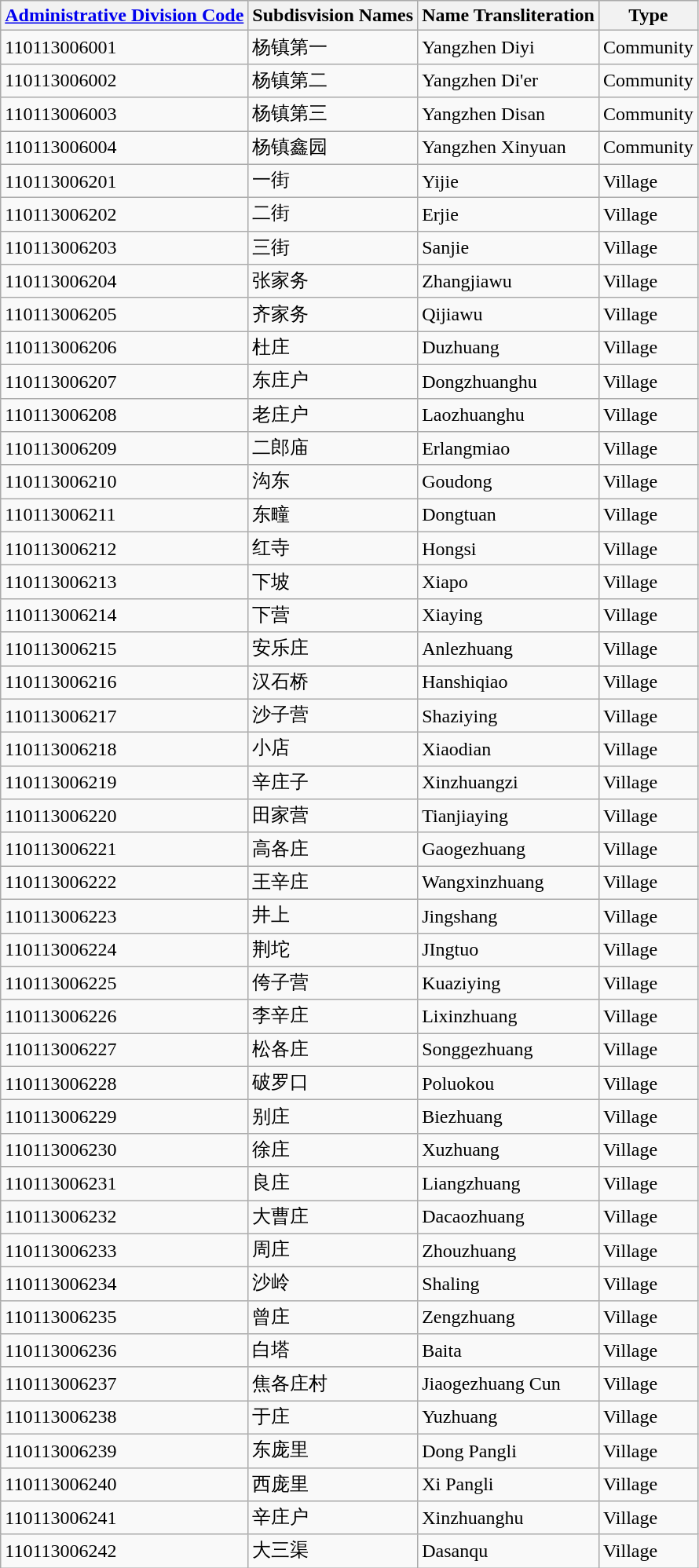<table class="wikitable sortable">
<tr>
<th><a href='#'>Administrative Division Code</a></th>
<th>Subdisvision Names</th>
<th>Name Transliteration</th>
<th>Type</th>
</tr>
<tr>
<td>110113006001</td>
<td>杨镇第一</td>
<td>Yangzhen Diyi</td>
<td>Community</td>
</tr>
<tr>
<td>110113006002</td>
<td>杨镇第二</td>
<td>Yangzhen Di'er</td>
<td>Community</td>
</tr>
<tr>
<td>110113006003</td>
<td>杨镇第三</td>
<td>Yangzhen Disan</td>
<td>Community</td>
</tr>
<tr>
<td>110113006004</td>
<td>杨镇鑫园</td>
<td>Yangzhen Xinyuan</td>
<td>Community</td>
</tr>
<tr>
<td>110113006201</td>
<td>一街</td>
<td>Yijie</td>
<td>Village</td>
</tr>
<tr>
<td>110113006202</td>
<td>二街</td>
<td>Erjie</td>
<td>Village</td>
</tr>
<tr>
<td>110113006203</td>
<td>三街</td>
<td>Sanjie</td>
<td>Village</td>
</tr>
<tr>
<td>110113006204</td>
<td>张家务</td>
<td>Zhangjiawu</td>
<td>Village</td>
</tr>
<tr>
<td>110113006205</td>
<td>齐家务</td>
<td>Qijiawu</td>
<td>Village</td>
</tr>
<tr>
<td>110113006206</td>
<td>杜庄</td>
<td>Duzhuang</td>
<td>Village</td>
</tr>
<tr>
<td>110113006207</td>
<td>东庄户</td>
<td>Dongzhuanghu</td>
<td>Village</td>
</tr>
<tr>
<td>110113006208</td>
<td>老庄户</td>
<td>Laozhuanghu</td>
<td>Village</td>
</tr>
<tr>
<td>110113006209</td>
<td>二郎庙</td>
<td>Erlangmiao</td>
<td>Village</td>
</tr>
<tr>
<td>110113006210</td>
<td>沟东</td>
<td>Goudong</td>
<td>Village</td>
</tr>
<tr>
<td>110113006211</td>
<td>东疃</td>
<td>Dongtuan</td>
<td>Village</td>
</tr>
<tr>
<td>110113006212</td>
<td>红寺</td>
<td>Hongsi</td>
<td>Village</td>
</tr>
<tr>
<td>110113006213</td>
<td>下坡</td>
<td>Xiapo</td>
<td>Village</td>
</tr>
<tr>
<td>110113006214</td>
<td>下营</td>
<td>Xiaying</td>
<td>Village</td>
</tr>
<tr>
<td>110113006215</td>
<td>安乐庄</td>
<td>Anlezhuang</td>
<td>Village</td>
</tr>
<tr>
<td>110113006216</td>
<td>汉石桥</td>
<td>Hanshiqiao</td>
<td>Village</td>
</tr>
<tr>
<td>110113006217</td>
<td>沙子营</td>
<td>Shaziying</td>
<td>Village</td>
</tr>
<tr>
<td>110113006218</td>
<td>小店</td>
<td>Xiaodian</td>
<td>Village</td>
</tr>
<tr>
<td>110113006219</td>
<td>辛庄子</td>
<td>Xinzhuangzi</td>
<td>Village</td>
</tr>
<tr>
<td>110113006220</td>
<td>田家营</td>
<td>Tianjiaying</td>
<td>Village</td>
</tr>
<tr>
<td>110113006221</td>
<td>高各庄</td>
<td>Gaogezhuang</td>
<td>Village</td>
</tr>
<tr>
<td>110113006222</td>
<td>王辛庄</td>
<td>Wangxinzhuang</td>
<td>Village</td>
</tr>
<tr>
<td>110113006223</td>
<td>井上</td>
<td>Jingshang</td>
<td>Village</td>
</tr>
<tr>
<td>110113006224</td>
<td>荆坨</td>
<td>JIngtuo</td>
<td>Village</td>
</tr>
<tr>
<td>110113006225</td>
<td>侉子营</td>
<td>Kuaziying</td>
<td>Village</td>
</tr>
<tr>
<td>110113006226</td>
<td>李辛庄</td>
<td>Lixinzhuang</td>
<td>Village</td>
</tr>
<tr>
<td>110113006227</td>
<td>松各庄</td>
<td>Songgezhuang</td>
<td>Village</td>
</tr>
<tr>
<td>110113006228</td>
<td>破罗口</td>
<td>Poluokou</td>
<td>Village</td>
</tr>
<tr>
<td>110113006229</td>
<td>别庄</td>
<td>Biezhuang</td>
<td>Village</td>
</tr>
<tr>
<td>110113006230</td>
<td>徐庄</td>
<td>Xuzhuang</td>
<td>Village</td>
</tr>
<tr>
<td>110113006231</td>
<td>良庄</td>
<td>Liangzhuang</td>
<td>Village</td>
</tr>
<tr>
<td>110113006232</td>
<td>大曹庄</td>
<td>Dacaozhuang</td>
<td>Village</td>
</tr>
<tr>
<td>110113006233</td>
<td>周庄</td>
<td>Zhouzhuang</td>
<td>Village</td>
</tr>
<tr>
<td>110113006234</td>
<td>沙岭</td>
<td>Shaling</td>
<td>Village</td>
</tr>
<tr>
<td>110113006235</td>
<td>曾庄</td>
<td>Zengzhuang</td>
<td>Village</td>
</tr>
<tr>
<td>110113006236</td>
<td>白塔</td>
<td>Baita</td>
<td>Village</td>
</tr>
<tr>
<td>110113006237</td>
<td>焦各庄村</td>
<td>Jiaogezhuang Cun</td>
<td>Village</td>
</tr>
<tr>
<td>110113006238</td>
<td>于庄</td>
<td>Yuzhuang</td>
<td>Village</td>
</tr>
<tr>
<td>110113006239</td>
<td>东庞里</td>
<td>Dong Pangli</td>
<td>Village</td>
</tr>
<tr>
<td>110113006240</td>
<td>西庞里</td>
<td>Xi Pangli</td>
<td>Village</td>
</tr>
<tr>
<td>110113006241</td>
<td>辛庄户</td>
<td>Xinzhuanghu</td>
<td>Village</td>
</tr>
<tr>
<td>110113006242</td>
<td>大三渠</td>
<td>Dasanqu</td>
<td>Village</td>
</tr>
</table>
